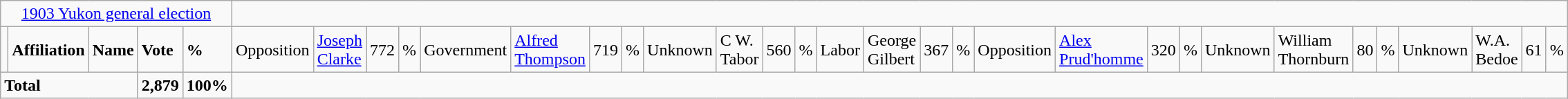<table class="wikitable">
<tr>
<td colspan=5 align=center><a href='#'>1903 Yukon general election</a></td>
</tr>
<tr>
<td></td>
<td><strong>Affiliation</strong></td>
<td><strong>Name </strong></td>
<td><strong>Vote</strong></td>
<td><strong>%</strong><br></td>
<td>Opposition</td>
<td><a href='#'>Joseph Clarke</a></td>
<td>772</td>
<td>%<br></td>
<td>Government</td>
<td><a href='#'>Alfred Thompson</a></td>
<td>719</td>
<td>%<br></td>
<td>Unknown</td>
<td>C W. Tabor</td>
<td>560</td>
<td>%<br></td>
<td>Labor</td>
<td>George Gilbert</td>
<td>367</td>
<td>%<br></td>
<td>Opposition</td>
<td><a href='#'>Alex Prud'homme</a></td>
<td>320</td>
<td>%<br></td>
<td>Unknown</td>
<td>William Thornburn</td>
<td>80</td>
<td>%<br></td>
<td>Unknown</td>
<td>W.A. Bedoe</td>
<td>61</td>
<td>%</td>
</tr>
<tr>
<td colspan=3><strong>Total</strong></td>
<td><strong>2,879</strong></td>
<td><strong>100%</strong></td>
</tr>
</table>
